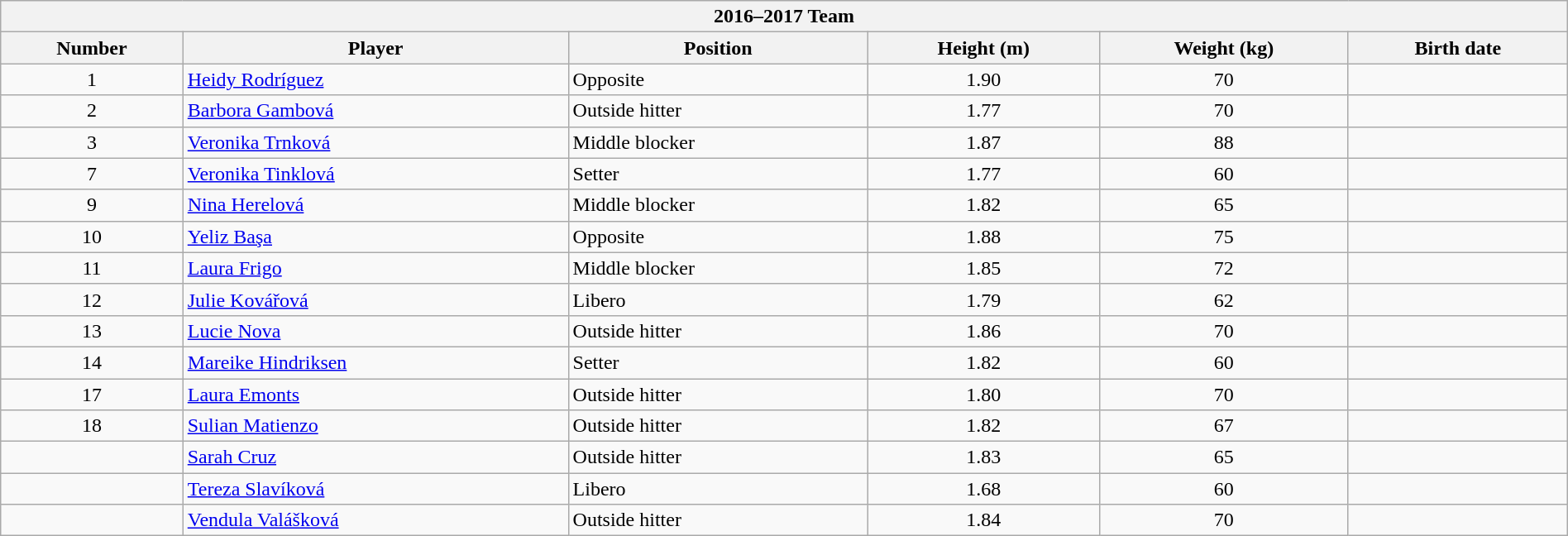<table class="wikitable collapsible collapsed" style="width:100%;">
<tr>
<th colspan=6><strong>2016–2017 Team</strong></th>
</tr>
<tr>
<th>Number</th>
<th>Player</th>
<th>Position</th>
<th>Height (m)</th>
<th>Weight (kg)</th>
<th>Birth date</th>
</tr>
<tr>
<td align=center>1</td>
<td> <a href='#'>Heidy Rodríguez</a></td>
<td>Opposite</td>
<td align=center>1.90</td>
<td align=center>70</td>
<td></td>
</tr>
<tr>
<td align=center>2</td>
<td> <a href='#'>Barbora Gambová</a></td>
<td>Outside hitter</td>
<td align=center>1.77</td>
<td align=center>70</td>
<td></td>
</tr>
<tr>
<td align=center>3</td>
<td> <a href='#'>Veronika Trnková</a></td>
<td>Middle blocker</td>
<td align=center>1.87</td>
<td align=center>88</td>
<td></td>
</tr>
<tr>
<td align=center>7</td>
<td> <a href='#'>Veronika Tinklová</a></td>
<td>Setter</td>
<td align=center>1.77</td>
<td align=center>60</td>
<td></td>
</tr>
<tr>
<td align=center>9</td>
<td> <a href='#'>Nina Herelová</a></td>
<td>Middle blocker</td>
<td align=center>1.82</td>
<td align=center>65</td>
<td></td>
</tr>
<tr>
<td align=center>10</td>
<td> <a href='#'>Yeliz Başa</a></td>
<td>Opposite</td>
<td align=center>1.88</td>
<td align=center>75</td>
<td></td>
</tr>
<tr>
<td align=center>11</td>
<td> <a href='#'>Laura Frigo</a></td>
<td>Middle blocker</td>
<td align=center>1.85</td>
<td align=center>72</td>
<td></td>
</tr>
<tr>
<td align=center>12</td>
<td> <a href='#'>Julie Kovářová</a></td>
<td>Libero</td>
<td align=center>1.79</td>
<td align=center>62</td>
<td></td>
</tr>
<tr>
<td align=center>13</td>
<td> <a href='#'>Lucie Nova</a></td>
<td>Outside hitter</td>
<td align=center>1.86</td>
<td align=center>70</td>
<td></td>
</tr>
<tr>
<td align=center>14</td>
<td> <a href='#'>Mareike Hindriksen</a></td>
<td>Setter</td>
<td align=center>1.82</td>
<td align=center>60</td>
<td></td>
</tr>
<tr>
<td align=center>17</td>
<td> <a href='#'>Laura Emonts</a></td>
<td>Outside hitter</td>
<td align=center>1.80</td>
<td align=center>70</td>
<td></td>
</tr>
<tr>
<td align=center>18</td>
<td> <a href='#'>Sulian Matienzo</a></td>
<td>Outside hitter</td>
<td align=center>1.82</td>
<td align=center>67</td>
<td></td>
</tr>
<tr>
<td align=center></td>
<td> <a href='#'>Sarah Cruz</a></td>
<td>Outside hitter</td>
<td align=center>1.83</td>
<td align=center>65</td>
<td></td>
</tr>
<tr>
<td align=center></td>
<td> <a href='#'>Tereza Slavíková</a></td>
<td>Libero</td>
<td align=center>1.68</td>
<td align=center>60</td>
<td></td>
</tr>
<tr>
<td align=center></td>
<td> <a href='#'>Vendula Valášková</a></td>
<td>Outside hitter</td>
<td align=center>1.84</td>
<td align=center>70</td>
<td></td>
</tr>
</table>
